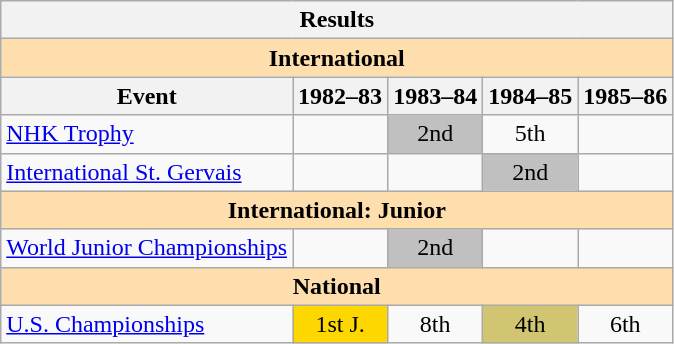<table class="wikitable" style="text-align:center">
<tr>
<th colspan=5 align=center><strong>Results</strong></th>
</tr>
<tr>
<th style="background-color: #ffdead; " colspan=5 align=center><strong>International</strong></th>
</tr>
<tr>
<th>Event</th>
<th>1982–83</th>
<th>1983–84</th>
<th>1984–85</th>
<th>1985–86</th>
</tr>
<tr>
<td align=left><a href='#'>NHK Trophy</a></td>
<td></td>
<td bgcolor=silver>2nd</td>
<td>5th</td>
<td></td>
</tr>
<tr>
<td align=left><a href='#'>International St. Gervais</a></td>
<td></td>
<td></td>
<td bgcolor=silver>2nd</td>
<td></td>
</tr>
<tr>
<th style="background-color: #ffdead; " colspan=5 align=center><strong>International: Junior</strong></th>
</tr>
<tr>
<td align=left><a href='#'>World Junior Championships</a></td>
<td></td>
<td bgcolor=silver>2nd</td>
<td></td>
<td></td>
</tr>
<tr>
<th style="background-color: #ffdead; " colspan=5 align=center><strong>National</strong></th>
</tr>
<tr>
<td align=left><a href='#'>U.S. Championships</a></td>
<td bgcolor=gold>1st J.</td>
<td>8th</td>
<td bgcolor=d1c571>4th</td>
<td>6th</td>
</tr>
</table>
